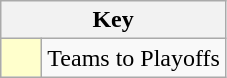<table class="wikitable" style="text-align:center">
<tr>
<th colspan=2>Key</th>
</tr>
<tr>
<td style="background:#ffffcc; width:20px;"></td>
<td align=left>Teams to Playoffs</td>
</tr>
</table>
